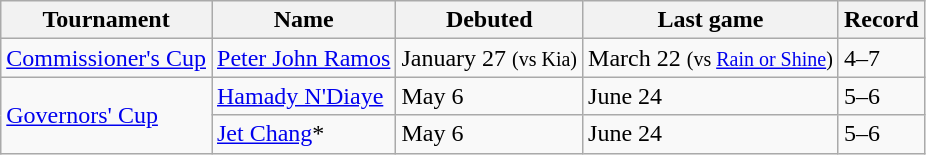<table class="wikitable">
<tr>
<th>Tournament</th>
<th>Name</th>
<th>Debuted</th>
<th>Last game</th>
<th>Record</th>
</tr>
<tr>
<td><a href='#'>Commissioner's Cup</a></td>
<td> <a href='#'>Peter John Ramos</a></td>
<td>January 27 <small>(vs Kia)</small></td>
<td>March 22 <small>(vs <a href='#'>Rain or Shine</a>)</small></td>
<td>4–7</td>
</tr>
<tr>
<td rowspan=2><a href='#'>Governors' Cup</a></td>
<td> <a href='#'>Hamady N'Diaye</a></td>
<td>May 6 </td>
<td>June 24 </td>
<td>5–6</td>
</tr>
<tr>
<td> <a href='#'>Jet Chang</a>*</td>
<td>May 6 </td>
<td>June 24 </td>
<td>5–6</td>
</tr>
</table>
